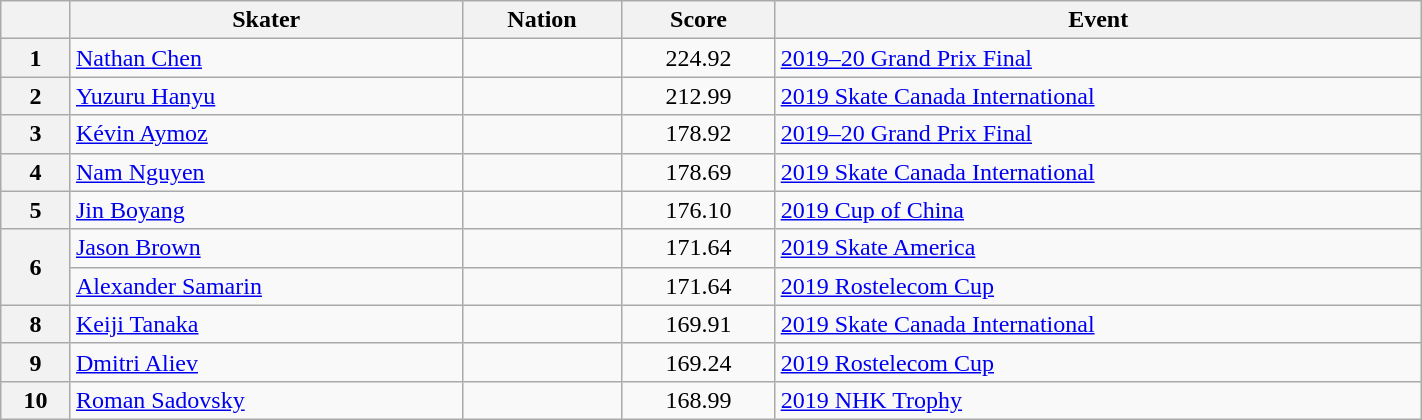<table class="wikitable sortable" style="text-align:left; width:75%">
<tr>
<th scope="col"></th>
<th scope="col">Skater</th>
<th scope="col">Nation</th>
<th scope="col">Score</th>
<th scope="col">Event</th>
</tr>
<tr>
<th scope="row">1</th>
<td><a href='#'>Nathan Chen</a></td>
<td></td>
<td style="text-align:center;">224.92</td>
<td><a href='#'>2019–20 Grand Prix Final</a></td>
</tr>
<tr>
<th scope="row">2</th>
<td><a href='#'>Yuzuru Hanyu</a></td>
<td></td>
<td style="text-align:center;">212.99</td>
<td><a href='#'>2019 Skate Canada International</a></td>
</tr>
<tr>
<th scope="row">3</th>
<td><a href='#'>Kévin Aymoz</a></td>
<td></td>
<td style="text-align:center;">178.92</td>
<td><a href='#'>2019–20 Grand Prix Final</a></td>
</tr>
<tr>
<th scope="row">4</th>
<td><a href='#'>Nam Nguyen</a></td>
<td></td>
<td style="text-align:center;">178.69</td>
<td><a href='#'>2019 Skate Canada International</a></td>
</tr>
<tr>
<th scope="row">5</th>
<td><a href='#'>Jin Boyang</a></td>
<td></td>
<td style="text-align:center;">176.10</td>
<td><a href='#'>2019 Cup of China</a></td>
</tr>
<tr>
<th scope="row" rowspan=2>6</th>
<td><a href='#'>Jason Brown</a></td>
<td></td>
<td style="text-align:center;">171.64</td>
<td><a href='#'>2019 Skate America</a></td>
</tr>
<tr>
<td><a href='#'>Alexander Samarin</a></td>
<td></td>
<td style="text-align:center;">171.64</td>
<td><a href='#'>2019 Rostelecom Cup</a></td>
</tr>
<tr>
<th scope="row">8</th>
<td><a href='#'>Keiji Tanaka</a></td>
<td></td>
<td style="text-align:center;">169.91</td>
<td><a href='#'>2019 Skate Canada International</a></td>
</tr>
<tr>
<th scope="row">9</th>
<td><a href='#'>Dmitri Aliev</a></td>
<td></td>
<td style="text-align:center;">169.24</td>
<td><a href='#'>2019 Rostelecom Cup</a></td>
</tr>
<tr>
<th scope="row">10</th>
<td><a href='#'>Roman Sadovsky</a></td>
<td></td>
<td style="text-align:center;">168.99</td>
<td><a href='#'>2019 NHK Trophy</a></td>
</tr>
</table>
